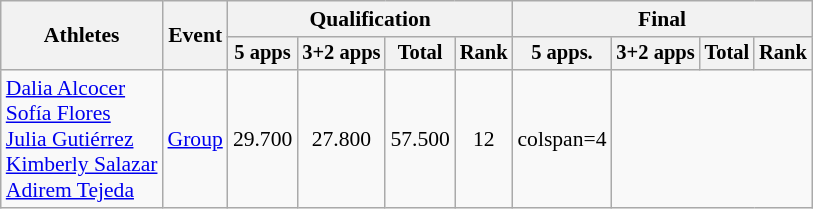<table class="wikitable" style="font-size:90%">
<tr>
<th rowspan="2">Athletes</th>
<th rowspan="2">Event</th>
<th colspan="4">Qualification</th>
<th colspan="4">Final</th>
</tr>
<tr style="font-size:95%">
<th>5 apps</th>
<th>3+2 apps</th>
<th>Total</th>
<th>Rank</th>
<th>5 apps.</th>
<th>3+2 apps</th>
<th>Total</th>
<th>Rank</th>
</tr>
<tr align=center>
<td align=left><a href='#'>Dalia Alcocer</a><br><a href='#'>Sofía Flores</a><br><a href='#'>Julia Gutiérrez</a><br><a href='#'>Kimberly Salazar</a><br><a href='#'>Adirem Tejeda</a></td>
<td align=left><a href='#'>Group</a></td>
<td>29.700</td>
<td>27.800</td>
<td>57.500</td>
<td>12</td>
<td>colspan=4</td>
</tr>
</table>
